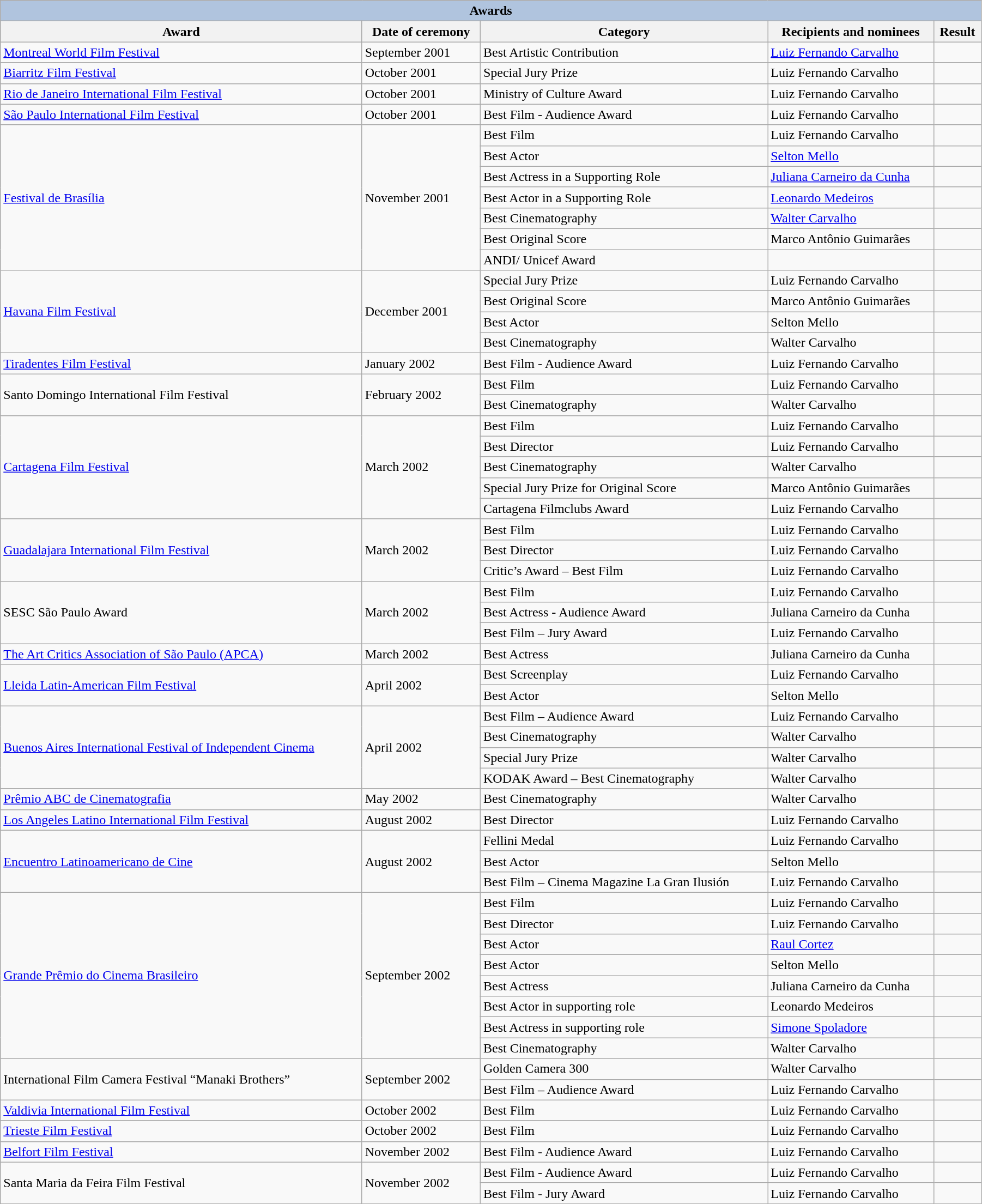<table class="wikitable" width="95%">
<tr style="background:#ccc; text-align:center;">
<th colspan="5" style="background: LightSteelBlue;">Awards</th>
</tr>
<tr style="background:#ccc; text-align:center;">
<th>Award</th>
<th>Date of ceremony</th>
<th>Category</th>
<th>Recipients and nominees</th>
<th>Result</th>
</tr>
<tr>
<td><a href='#'>Montreal World Film Festival</a></td>
<td>September 2001</td>
<td>Best Artistic Contribution</td>
<td><a href='#'>Luiz Fernando Carvalho</a></td>
<td></td>
</tr>
<tr>
<td><a href='#'>Biarritz Film Festival</a></td>
<td>October 2001</td>
<td>Special Jury Prize</td>
<td>Luiz Fernando Carvalho</td>
<td></td>
</tr>
<tr>
<td><a href='#'>Rio de Janeiro International Film Festival</a></td>
<td>October 2001</td>
<td>Ministry of Culture Award</td>
<td>Luiz Fernando Carvalho</td>
<td></td>
</tr>
<tr>
<td><a href='#'>São Paulo International Film Festival</a></td>
<td>October 2001</td>
<td>Best Film - Audience Award</td>
<td>Luiz Fernando Carvalho</td>
<td></td>
</tr>
<tr>
<td rowspan="7"><a href='#'>Festival de Brasília</a></td>
<td rowspan="7">November 2001</td>
<td>Best Film</td>
<td>Luiz Fernando Carvalho</td>
<td></td>
</tr>
<tr>
<td>Best Actor</td>
<td><a href='#'>Selton Mello</a></td>
<td></td>
</tr>
<tr>
<td>Best Actress in a Supporting Role</td>
<td><a href='#'>Juliana Carneiro da Cunha</a></td>
<td></td>
</tr>
<tr>
<td>Best Actor in a Supporting Role</td>
<td><a href='#'>Leonardo Medeiros</a></td>
<td></td>
</tr>
<tr>
<td>Best Cinematography</td>
<td><a href='#'>Walter Carvalho</a></td>
<td></td>
</tr>
<tr>
<td>Best Original Score</td>
<td>Marco Antônio Guimarães</td>
<td></td>
</tr>
<tr>
<td>ANDI/ Unicef Award</td>
<td></td>
<td></td>
</tr>
<tr>
<td rowspan="4"><a href='#'>Havana Film Festival</a></td>
<td rowspan="4">December 2001</td>
<td>Special Jury Prize</td>
<td>Luiz Fernando Carvalho</td>
<td></td>
</tr>
<tr>
<td>Best Original Score</td>
<td>Marco Antônio Guimarães</td>
<td></td>
</tr>
<tr>
<td>Best Actor</td>
<td>Selton Mello</td>
<td></td>
</tr>
<tr>
<td>Best Cinematography</td>
<td>Walter Carvalho</td>
<td></td>
</tr>
<tr>
<td><a href='#'>Tiradentes Film Festival</a></td>
<td>January 2002</td>
<td>Best Film - Audience Award</td>
<td>Luiz Fernando Carvalho</td>
<td></td>
</tr>
<tr>
<td rowspan=2>Santo Domingo International Film Festival</td>
<td rowspan=2>February 2002</td>
<td>Best Film</td>
<td>Luiz Fernando Carvalho</td>
<td></td>
</tr>
<tr>
<td>Best Cinematography</td>
<td>Walter Carvalho</td>
<td></td>
</tr>
<tr>
<td rowspan=5><a href='#'>Cartagena Film Festival</a></td>
<td rowspan=5>March 2002</td>
<td>Best Film</td>
<td>Luiz Fernando Carvalho</td>
<td></td>
</tr>
<tr>
<td>Best Director</td>
<td>Luiz Fernando Carvalho</td>
<td></td>
</tr>
<tr>
<td>Best Cinematography</td>
<td>Walter Carvalho</td>
<td></td>
</tr>
<tr>
<td>Special Jury Prize for Original Score</td>
<td>Marco Antônio Guimarães</td>
<td></td>
</tr>
<tr>
<td>Cartagena Filmclubs Award</td>
<td>Luiz Fernando Carvalho</td>
<td></td>
</tr>
<tr>
<td rowspan="3"><a href='#'>Guadalajara International Film Festival</a></td>
<td rowspan="3">March 2002</td>
<td>Best Film</td>
<td>Luiz Fernando Carvalho</td>
<td></td>
</tr>
<tr>
<td>Best Director</td>
<td>Luiz Fernando Carvalho</td>
<td></td>
</tr>
<tr>
<td>Critic’s Award – Best Film</td>
<td>Luiz Fernando Carvalho</td>
<td></td>
</tr>
<tr>
<td rowspan="3">SESC São Paulo Award</td>
<td rowspan="3">March 2002</td>
<td>Best Film</td>
<td>Luiz Fernando Carvalho</td>
<td></td>
</tr>
<tr>
<td>Best Actress - Audience Award</td>
<td>Juliana Carneiro da Cunha</td>
<td></td>
</tr>
<tr>
<td>Best Film – Jury Award</td>
<td>Luiz Fernando Carvalho</td>
<td></td>
</tr>
<tr>
<td><a href='#'>The Art Critics Association of São Paulo (APCA)</a></td>
<td>March 2002</td>
<td>Best Actress</td>
<td>Juliana Carneiro da Cunha</td>
<td></td>
</tr>
<tr>
<td rowspan="2"><a href='#'>Lleida Latin-American Film Festival</a></td>
<td rowspan="2">April 2002</td>
<td>Best Screenplay</td>
<td>Luiz Fernando Carvalho</td>
<td></td>
</tr>
<tr>
<td>Best Actor</td>
<td>Selton Mello</td>
<td></td>
</tr>
<tr>
<td rowspan="4"><a href='#'>Buenos Aires International Festival of Independent Cinema</a></td>
<td rowspan="4">April 2002</td>
<td>Best Film – Audience Award</td>
<td>Luiz Fernando Carvalho</td>
<td></td>
</tr>
<tr>
<td>Best Cinematography</td>
<td>Walter Carvalho</td>
<td></td>
</tr>
<tr>
<td>Special Jury Prize</td>
<td>Walter Carvalho</td>
<td></td>
</tr>
<tr>
<td>KODAK Award – Best Cinematography</td>
<td>Walter Carvalho</td>
<td></td>
</tr>
<tr>
<td><a href='#'>Prêmio ABC de Cinematografia</a></td>
<td>May 2002</td>
<td>Best Cinematography</td>
<td>Walter Carvalho</td>
<td></td>
</tr>
<tr>
<td><a href='#'>Los Angeles Latino International Film Festival</a></td>
<td>August 2002</td>
<td>Best Director</td>
<td>Luiz Fernando Carvalho</td>
<td></td>
</tr>
<tr>
<td rowspan="3"><a href='#'>Encuentro Latinoamericano de Cine</a></td>
<td rowspan="3">August 2002</td>
<td>Fellini Medal</td>
<td>Luiz Fernando Carvalho</td>
<td></td>
</tr>
<tr>
<td>Best Actor</td>
<td>Selton Mello</td>
<td></td>
</tr>
<tr>
<td>Best Film – Cinema Magazine La Gran Ilusión</td>
<td>Luiz Fernando Carvalho</td>
<td></td>
</tr>
<tr>
<td rowspan=8><a href='#'>Grande Prêmio do Cinema Brasileiro</a></td>
<td rowspan=8>September 2002</td>
<td>Best Film</td>
<td>Luiz Fernando Carvalho</td>
<td></td>
</tr>
<tr>
<td>Best Director</td>
<td>Luiz Fernando Carvalho</td>
<td></td>
</tr>
<tr>
<td>Best Actor</td>
<td><a href='#'>Raul Cortez</a></td>
<td></td>
</tr>
<tr>
<td>Best Actor</td>
<td>Selton Mello</td>
<td></td>
</tr>
<tr>
<td>Best Actress</td>
<td>Juliana Carneiro da Cunha</td>
<td></td>
</tr>
<tr>
<td>Best Actor in supporting role</td>
<td>Leonardo Medeiros</td>
<td></td>
</tr>
<tr>
<td>Best Actress in supporting role</td>
<td><a href='#'>Simone Spoladore</a></td>
<td></td>
</tr>
<tr>
<td>Best Cinematography</td>
<td>Walter Carvalho</td>
<td></td>
</tr>
<tr>
<td rowspan=2>International Film Camera Festival “Manaki Brothers”</td>
<td rowspan=2>September 2002</td>
<td>Golden Camera 300</td>
<td>Walter Carvalho</td>
<td></td>
</tr>
<tr>
<td>Best Film – Audience Award</td>
<td>Luiz Fernando Carvalho</td>
<td></td>
</tr>
<tr>
<td><a href='#'>Valdivia International Film Festival</a></td>
<td>October 2002</td>
<td>Best Film</td>
<td>Luiz Fernando Carvalho</td>
<td></td>
</tr>
<tr>
<td><a href='#'>Trieste Film Festival</a></td>
<td>October 2002</td>
<td>Best Film</td>
<td>Luiz Fernando Carvalho</td>
<td></td>
</tr>
<tr>
<td><a href='#'>Belfort Film Festival</a></td>
<td>November 2002</td>
<td>Best Film - Audience Award</td>
<td>Luiz Fernando Carvalho</td>
<td></td>
</tr>
<tr>
<td rowspan="2">Santa Maria da Feira Film Festival</td>
<td rowspan="2">November 2002</td>
<td>Best Film - Audience Award</td>
<td>Luiz Fernando Carvalho</td>
<td></td>
</tr>
<tr>
<td>Best Film - Jury Award</td>
<td>Luiz Fernando Carvalho</td>
<td></td>
</tr>
</table>
